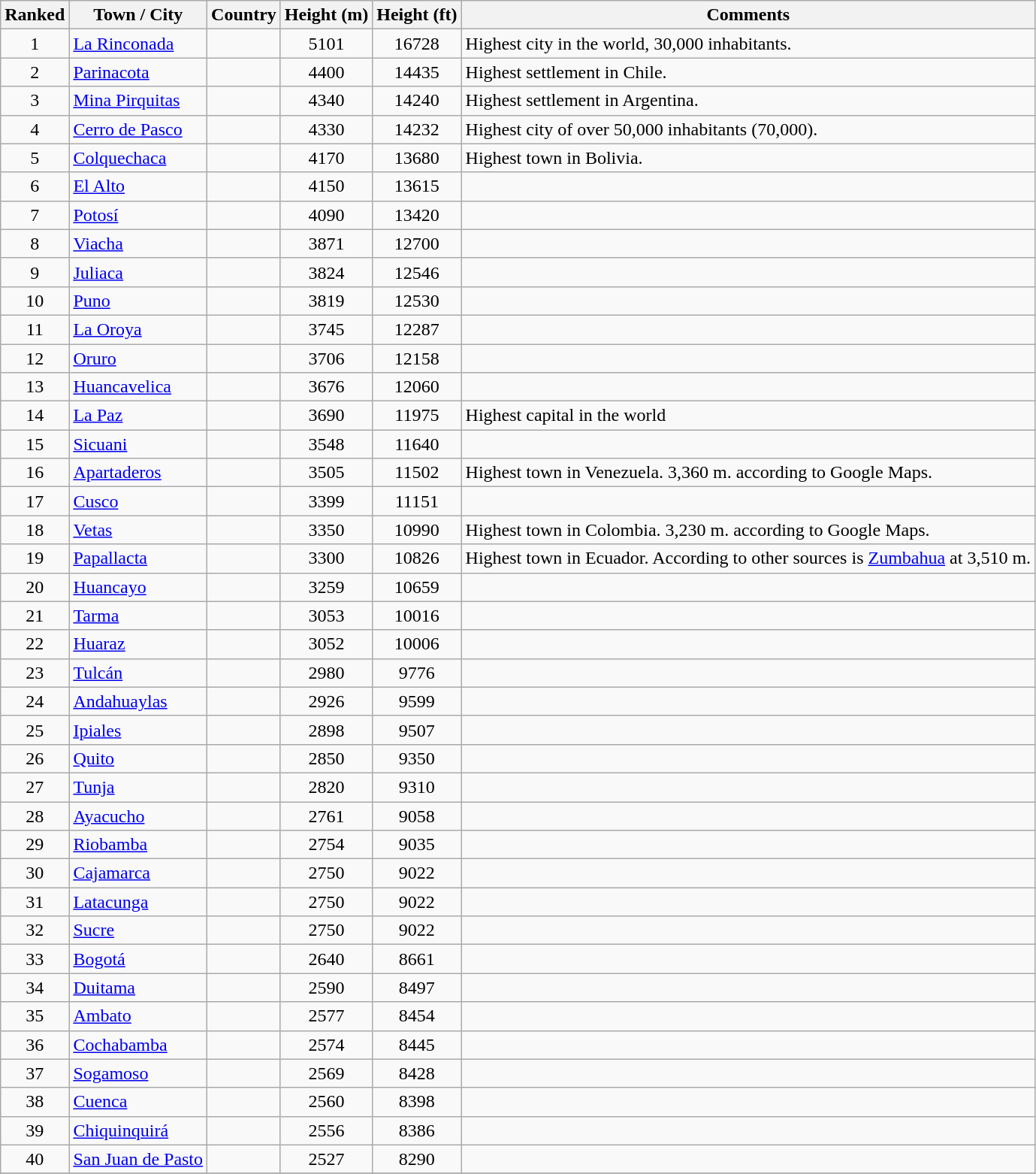<table class="wikitable sortable" align="center">
<tr ---->
<th>Ranked</th>
<th>Town / City</th>
<th>Country</th>
<th>Height (m)</th>
<th>Height (ft)</th>
<th>Comments</th>
</tr>
<tr ---->
<td align="center">1</td>
<td align=><a href='#'>La Rinconada</a></td>
<td align=></td>
<td align="center">5101</td>
<td align="center">16728</td>
<td>Highest city in the world, 30,000 inhabitants.</td>
</tr>
<tr ---->
<td align="center">2</td>
<td align=><a href='#'>Parinacota</a></td>
<td align=></td>
<td align="center">4400</td>
<td align="center">14435</td>
<td>Highest settlement in Chile.</td>
</tr>
<tr ---->
<td align="center">3</td>
<td align=><a href='#'>Mina Pirquitas</a></td>
<td align=></td>
<td align="center">4340</td>
<td align="center">14240</td>
<td>Highest settlement in Argentina.</td>
</tr>
<tr ---->
<td align="center">4</td>
<td align=><a href='#'>Cerro de Pasco</a></td>
<td align=></td>
<td align="center">4330</td>
<td align="center">14232</td>
<td>Highest city of over 50,000 inhabitants (70,000).</td>
</tr>
<tr ---->
<td align="center">5</td>
<td align=><a href='#'>Colquechaca</a></td>
<td align=></td>
<td align="center">4170</td>
<td align="center">13680</td>
<td>Highest town in Bolivia.</td>
</tr>
<tr ---->
<td align="center">6</td>
<td align=><a href='#'>El Alto</a></td>
<td align=></td>
<td align="center">4150</td>
<td align="center">13615</td>
<td></td>
</tr>
<tr ---->
<td align="center">7</td>
<td align=><a href='#'>Potosí</a></td>
<td align=></td>
<td align="center">4090</td>
<td align="center">13420</td>
<td></td>
</tr>
<tr ---->
<td align="center">8</td>
<td align=><a href='#'>Viacha</a></td>
<td align=></td>
<td align="center">3871</td>
<td align="center">12700</td>
<td></td>
</tr>
<tr ---->
<td align="center">9</td>
<td align=><a href='#'>Juliaca</a></td>
<td align=></td>
<td align="center">3824</td>
<td align="center">12546</td>
<td></td>
</tr>
<tr ---->
<td align="center">10</td>
<td align=><a href='#'>Puno</a></td>
<td align=></td>
<td align="center">3819</td>
<td align="center">12530</td>
<td></td>
</tr>
<tr ---->
<td align="center">11</td>
<td align=><a href='#'>La Oroya</a></td>
<td align=></td>
<td align="center">3745</td>
<td align="center">12287</td>
<td></td>
</tr>
<tr ---->
<td align="center">12</td>
<td align=><a href='#'>Oruro</a></td>
<td align=></td>
<td align="center">3706</td>
<td align="center">12158</td>
<td></td>
</tr>
<tr ---->
<td align="center">13</td>
<td align=><a href='#'>Huancavelica</a></td>
<td align=></td>
<td align="center">3676</td>
<td align="center">12060</td>
<td></td>
</tr>
<tr ---->
<td align="center">14</td>
<td align=><a href='#'>La Paz</a></td>
<td align=></td>
<td align="center">3690</td>
<td align="center">11975</td>
<td>Highest capital in the world</td>
</tr>
<tr ---->
<td align="center">15</td>
<td align=><a href='#'>Sicuani</a></td>
<td align=></td>
<td align="center">3548</td>
<td align="center">11640</td>
<td></td>
</tr>
<tr ---->
<td align="center">16</td>
<td align=><a href='#'>Apartaderos</a></td>
<td align=></td>
<td align="center">3505</td>
<td align="center">11502</td>
<td>Highest town in Venezuela. 3,360 m. according to Google Maps.</td>
</tr>
<tr ---->
<td align="center">17</td>
<td align=><a href='#'>Cusco</a></td>
<td align=></td>
<td align="center">3399</td>
<td align="center">11151</td>
<td></td>
</tr>
<tr ---->
<td align="center">18</td>
<td align=><a href='#'>Vetas</a></td>
<td align=></td>
<td align="center">3350</td>
<td align="center">10990</td>
<td>Highest town in Colombia. 3,230 m. according to Google Maps.</td>
</tr>
<tr ---->
<td align="center">19</td>
<td align=><a href='#'>Papallacta</a></td>
<td align=></td>
<td align="center">3300</td>
<td align="center">10826</td>
<td>Highest town in Ecuador. According to other sources is <a href='#'>Zumbahua</a> at 3,510 m.</td>
</tr>
<tr ---->
<td align="center">20</td>
<td align=><a href='#'>Huancayo</a></td>
<td align=></td>
<td align="center">3259</td>
<td align="center">10659</td>
<td></td>
</tr>
<tr ---->
<td align="center">21</td>
<td align=><a href='#'>Tarma</a></td>
<td align=></td>
<td align="center">3053</td>
<td align="center">10016</td>
<td></td>
</tr>
<tr ---->
<td align="center">22</td>
<td align=><a href='#'>Huaraz</a></td>
<td align=></td>
<td align="center">3052</td>
<td align="center">10006</td>
<td></td>
</tr>
<tr ---->
<td align="center">23</td>
<td align=><a href='#'>Tulcán</a></td>
<td align=></td>
<td align="center">2980</td>
<td align="center">9776</td>
<td></td>
</tr>
<tr ---->
<td align="center">24</td>
<td align=><a href='#'>Andahuaylas</a></td>
<td align=></td>
<td align="center">2926</td>
<td align="center">9599</td>
<td></td>
</tr>
<tr ---->
<td align="center">25</td>
<td align=><a href='#'>Ipiales</a></td>
<td align=></td>
<td align="center">2898</td>
<td align="center">9507</td>
<td></td>
</tr>
<tr ---->
<td align="center">26</td>
<td align=><a href='#'>Quito</a></td>
<td align=></td>
<td align="center">2850</td>
<td align="center">9350</td>
<td></td>
</tr>
<tr ---->
<td align="center">27</td>
<td align=><a href='#'>Tunja</a></td>
<td align=></td>
<td align="center">2820</td>
<td align="center">9310</td>
<td></td>
</tr>
<tr ---->
<td align="center">28</td>
<td align=><a href='#'>Ayacucho</a></td>
<td align=></td>
<td align="center">2761</td>
<td align="center">9058</td>
<td></td>
</tr>
<tr ---->
<td align="center">29</td>
<td align=><a href='#'>Riobamba</a></td>
<td align=></td>
<td align="center">2754</td>
<td align="center">9035</td>
<td></td>
</tr>
<tr ---->
<td align="center">30</td>
<td align=><a href='#'>Cajamarca</a></td>
<td align=></td>
<td align="center">2750</td>
<td align="center">9022</td>
<td></td>
</tr>
<tr ---->
<td align="center">31</td>
<td align=><a href='#'>Latacunga</a></td>
<td align=></td>
<td align="center">2750</td>
<td align="center">9022</td>
<td></td>
</tr>
<tr ---->
<td align="center">32</td>
<td align=><a href='#'>Sucre</a></td>
<td align=></td>
<td align="center">2750</td>
<td align="center">9022</td>
<td></td>
</tr>
<tr ---->
<td align="center">33</td>
<td align=><a href='#'>Bogotá</a></td>
<td align=></td>
<td align="center">2640</td>
<td align="center">8661</td>
<td></td>
</tr>
<tr ---->
<td align="center">34</td>
<td align=><a href='#'>Duitama</a></td>
<td align=></td>
<td align="center">2590</td>
<td align="center">8497</td>
<td></td>
</tr>
<tr ---->
<td align="center">35</td>
<td align=><a href='#'>Ambato</a></td>
<td align=></td>
<td align="center">2577</td>
<td align="center">8454</td>
<td></td>
</tr>
<tr ---->
<td align="center">36</td>
<td align=><a href='#'>Cochabamba</a></td>
<td align=></td>
<td align="center">2574</td>
<td align="center">8445</td>
<td></td>
</tr>
<tr ---->
<td align="center">37</td>
<td align=><a href='#'>Sogamoso</a></td>
<td align=></td>
<td align="center">2569</td>
<td align="center">8428</td>
<td></td>
</tr>
<tr ---->
<td align="center">38</td>
<td align=><a href='#'>Cuenca</a></td>
<td align=></td>
<td align="center">2560</td>
<td align="center">8398</td>
<td></td>
</tr>
<tr ---->
<td align="center">39</td>
<td align=><a href='#'>Chiquinquirá</a></td>
<td align=></td>
<td align="center">2556</td>
<td align="center">8386</td>
<td></td>
</tr>
<tr ---->
<td align="center">40</td>
<td align=><a href='#'>San Juan de Pasto</a></td>
<td align=></td>
<td align="center">2527</td>
<td align="center">8290</td>
<td></td>
</tr>
<tr ---->
</tr>
</table>
